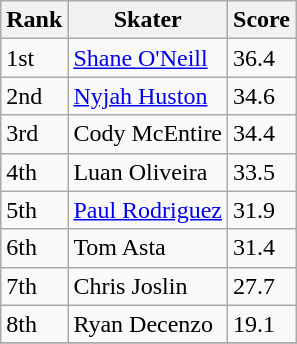<table class="wikitable">
<tr>
<th>Rank</th>
<th>Skater</th>
<th>Score</th>
</tr>
<tr>
<td>1st</td>
<td><a href='#'>Shane O'Neill</a></td>
<td>36.4</td>
</tr>
<tr Shane O'neill>
<td>2nd</td>
<td><a href='#'>Nyjah Huston</a></td>
<td>34.6</td>
</tr>
<tr Nyjah Huston>
<td>3rd</td>
<td>Cody McEntire</td>
<td>34.4</td>
</tr>
<tr Cody mctire>
<td>4th</td>
<td>Luan Oliveira</td>
<td>33.5</td>
</tr>
<tr Chris Joslin>
<td>5th</td>
<td><a href='#'>Paul Rodriguez</a></td>
<td>31.9</td>
</tr>
<tr Paul Rodriguez>
<td>6th</td>
<td>Tom Asta</td>
<td>31.4</td>
</tr>
<tr Luan Oliveira>
<td>7th</td>
<td>Chris Joslin</td>
<td>27.7</td>
</tr>
<tr Tom Asta>
<td>8th</td>
<td>Ryan Decenzo</td>
<td>19.1</td>
</tr>
<tr Ryan Descenzo>
</tr>
</table>
